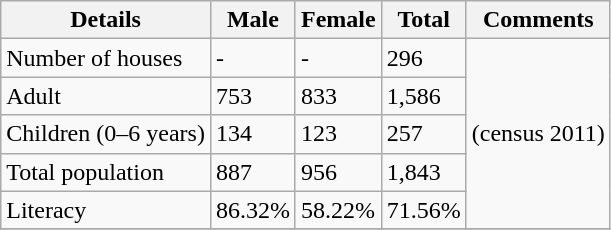<table class="wikitable sortable">
<tr>
<th>Details</th>
<th>Male</th>
<th>Female</th>
<th>Total</th>
<th>Comments</th>
</tr>
<tr>
<td>Number of houses</td>
<td>-</td>
<td>-</td>
<td>296</td>
<td rowspan="5">(census 2011) </td>
</tr>
<tr>
<td>Adult</td>
<td>753</td>
<td>833</td>
<td>1,586</td>
</tr>
<tr>
<td>Children (0–6 years)</td>
<td>134</td>
<td>123</td>
<td>257</td>
</tr>
<tr>
<td>Total population</td>
<td>887</td>
<td>956</td>
<td>1,843</td>
</tr>
<tr>
<td>Literacy</td>
<td>86.32%</td>
<td>58.22%</td>
<td>71.56%</td>
</tr>
<tr>
</tr>
</table>
